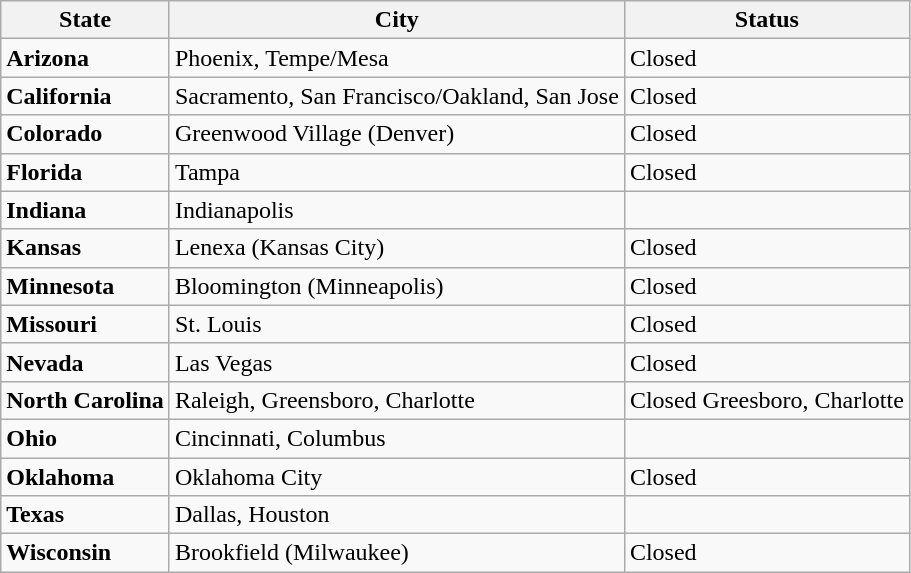<table class="wikitable sortable" border="1">
<tr>
<th><strong>State</strong></th>
<th><strong>City</strong></th>
<th><strong>Status</strong></th>
</tr>
<tr>
<td><strong>Arizona</strong></td>
<td>Phoenix, Tempe/Mesa</td>
<td>Closed</td>
</tr>
<tr>
<td><strong>California</strong></td>
<td>Sacramento, San Francisco/Oakland, San Jose</td>
<td>Closed</td>
</tr>
<tr>
<td><strong>Colorado</strong></td>
<td>Greenwood Village (Denver)</td>
<td>Closed</td>
</tr>
<tr>
<td><strong>Florida</strong></td>
<td>Tampa</td>
<td>Closed</td>
</tr>
<tr>
<td><strong>Indiana</strong></td>
<td>Indianapolis</td>
<td></td>
</tr>
<tr>
<td><strong>Kansas</strong></td>
<td>Lenexa (Kansas City)</td>
<td>Closed</td>
</tr>
<tr>
<td><strong>Minnesota</strong></td>
<td>Bloomington (Minneapolis)</td>
<td>Closed</td>
</tr>
<tr>
<td><strong>Missouri</strong></td>
<td>St. Louis</td>
<td>Closed</td>
</tr>
<tr>
<td><strong>Nevada</strong></td>
<td>Las Vegas</td>
<td>Closed</td>
</tr>
<tr>
<td><strong>North Carolina</strong></td>
<td>Raleigh, Greensboro, Charlotte</td>
<td>Closed Greesboro, Charlotte</td>
</tr>
<tr>
<td><strong>Ohio</strong></td>
<td>Cincinnati, Columbus</td>
<td></td>
</tr>
<tr>
<td><strong>Oklahoma</strong></td>
<td>Oklahoma City</td>
<td>Closed</td>
</tr>
<tr>
<td><strong>Texas</strong></td>
<td>Dallas, Houston</td>
<td></td>
</tr>
<tr>
<td><strong>Wisconsin</strong></td>
<td>Brookfield (Milwaukee)</td>
<td>Closed</td>
</tr>
</table>
